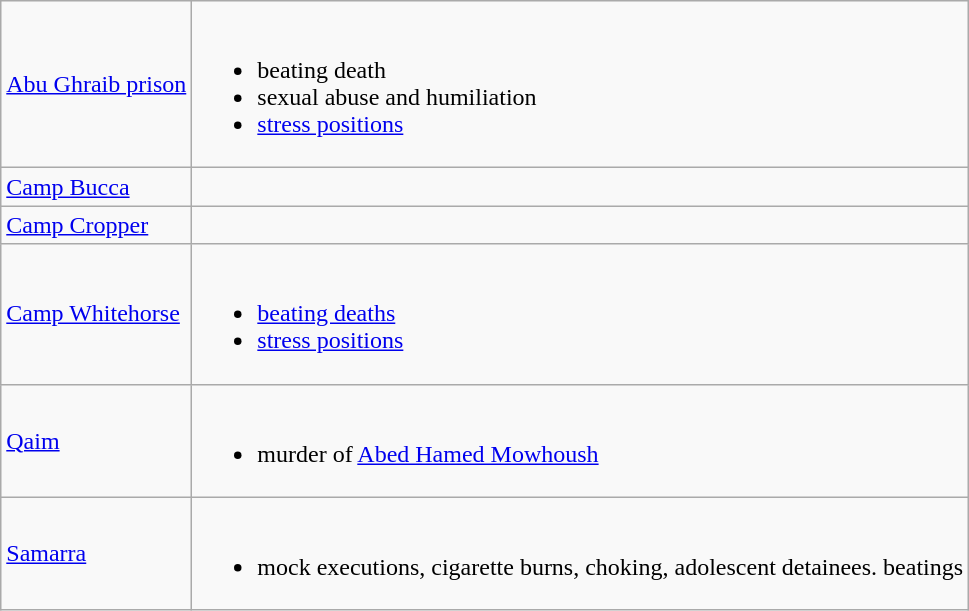<table border="1" class="wikitable">
<tr>
<td><a href='#'>Abu Ghraib prison</a></td>
<td><br><ul><li>beating death</li><li>sexual abuse and humiliation</li><li><a href='#'>stress positions</a></li></ul></td>
</tr>
<tr>
<td><a href='#'>Camp Bucca</a></td>
<td></td>
</tr>
<tr>
<td><a href='#'>Camp Cropper</a></td>
<td></td>
</tr>
<tr>
<td><a href='#'>Camp Whitehorse</a></td>
<td><br><ul><li><a href='#'>beating deaths</a></li><li><a href='#'>stress positions</a></li></ul></td>
</tr>
<tr>
<td><a href='#'>Qaim</a></td>
<td><br><ul><li>murder of <a href='#'>Abed Hamed Mowhoush</a></li></ul></td>
</tr>
<tr>
<td><a href='#'>Samarra</a></td>
<td><br><ul><li>mock executions, cigarette burns, choking, adolescent detainees. beatings</li></ul></td>
</tr>
</table>
